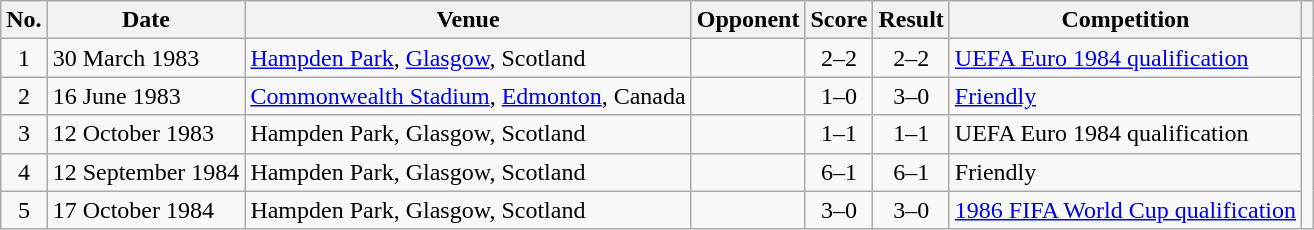<table class="wikitable sortable">
<tr>
<th scope="col">No.</th>
<th scope="col">Date</th>
<th scope="col">Venue</th>
<th scope="col">Opponent</th>
<th scope="col">Score</th>
<th scope="col">Result</th>
<th scope="col">Competition</th>
<th scope="col" class="unsortable"></th>
</tr>
<tr>
<td align="center">1</td>
<td>30 March 1983</td>
<td><a href='#'>Hampden Park</a>, <a href='#'>Glasgow</a>, Scotland</td>
<td></td>
<td align="center">2–2</td>
<td align="center">2–2</td>
<td><a href='#'>UEFA Euro 1984 qualification</a></td>
<td rowspan="5"></td>
</tr>
<tr>
<td align="center">2</td>
<td>16 June 1983</td>
<td><a href='#'>Commonwealth Stadium</a>, <a href='#'>Edmonton</a>, Canada</td>
<td></td>
<td align="center">1–0</td>
<td align="center">3–0</td>
<td><a href='#'>Friendly</a></td>
</tr>
<tr>
<td align="center">3</td>
<td>12 October 1983</td>
<td>Hampden Park, Glasgow, Scotland</td>
<td></td>
<td align=center>1–1</td>
<td align=center>1–1</td>
<td>UEFA Euro 1984 qualification</td>
</tr>
<tr>
<td align="center">4</td>
<td>12 September 1984</td>
<td>Hampden Park, Glasgow, Scotland</td>
<td></td>
<td align="center">6–1</td>
<td align="center">6–1</td>
<td>Friendly</td>
</tr>
<tr>
<td align="center">5</td>
<td>17 October 1984</td>
<td>Hampden Park, Glasgow, Scotland</td>
<td></td>
<td align="center">3–0</td>
<td align="center">3–0</td>
<td><a href='#'>1986 FIFA World Cup qualification</a></td>
</tr>
</table>
